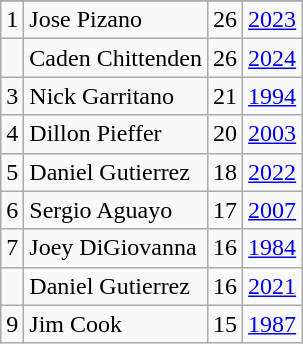<table class="wikitable">
<tr>
</tr>
<tr>
<td>1</td>
<td>Jose Pizano</td>
<td>26</td>
<td><a href='#'>2023</a></td>
</tr>
<tr>
<td></td>
<td>Caden Chittenden</td>
<td>26</td>
<td><a href='#'>2024</a></td>
</tr>
<tr>
<td>3</td>
<td>Nick Garritano</td>
<td>21</td>
<td><a href='#'>1994</a></td>
</tr>
<tr>
<td>4</td>
<td>Dillon Pieffer</td>
<td>20</td>
<td><a href='#'>2003</a></td>
</tr>
<tr>
<td>5</td>
<td>Daniel Gutierrez</td>
<td>18</td>
<td><a href='#'>2022</a></td>
</tr>
<tr>
<td>6</td>
<td>Sergio Aguayo</td>
<td>17</td>
<td><a href='#'>2007</a></td>
</tr>
<tr>
<td>7</td>
<td>Joey DiGiovanna</td>
<td>16</td>
<td><a href='#'>1984</a></td>
</tr>
<tr>
<td></td>
<td>Daniel Gutierrez</td>
<td>16</td>
<td><a href='#'>2021</a></td>
</tr>
<tr>
<td>9</td>
<td>Jim Cook</td>
<td>15</td>
<td><a href='#'>1987</a></td>
</tr>
</table>
